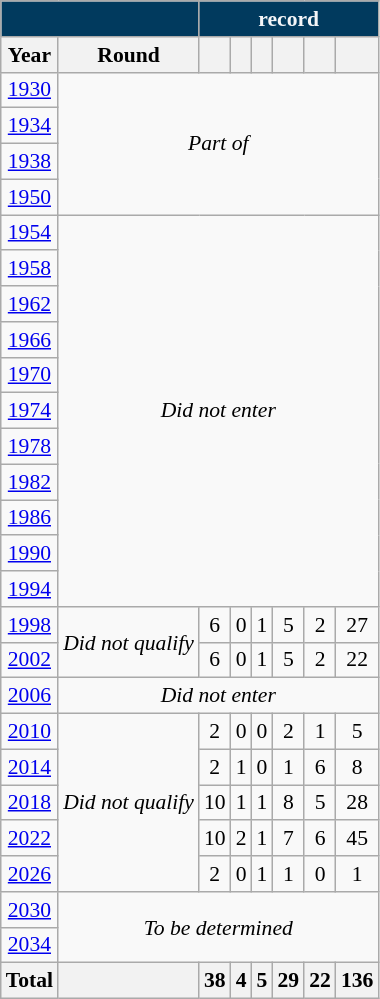<table class="wikitable" style="text-align: center;font-size:90%;">
<tr>
<th colspan="2" style="background: #013A5E; color: #F4F5F8;"><a href='#'></a></th>
<th colspan="6" style="background: #013A5E; color: #F4F5F8;"><a href='#'></a> record</th>
</tr>
<tr>
<th>Year</th>
<th>Round</th>
<th></th>
<th></th>
<th></th>
<th></th>
<th></th>
<th></th>
</tr>
<tr>
<td> <a href='#'>1930</a></td>
<td rowspan="4" colspan="7"><em>Part of </em></td>
</tr>
<tr>
<td> <a href='#'>1934</a></td>
</tr>
<tr>
<td> <a href='#'>1938</a></td>
</tr>
<tr>
<td> <a href='#'>1950</a></td>
</tr>
<tr>
<td> <a href='#'>1954</a></td>
<td rowspan="11" colspan="7"><em>Did not enter</em></td>
</tr>
<tr>
<td> <a href='#'>1958</a></td>
</tr>
<tr>
<td> <a href='#'>1962</a></td>
</tr>
<tr>
<td> <a href='#'>1966</a></td>
</tr>
<tr>
<td> <a href='#'>1970</a></td>
</tr>
<tr>
<td> <a href='#'>1974</a></td>
</tr>
<tr>
<td> <a href='#'>1978</a></td>
</tr>
<tr>
<td> <a href='#'>1982</a></td>
</tr>
<tr>
<td> <a href='#'>1986</a></td>
</tr>
<tr>
<td> <a href='#'>1990</a></td>
</tr>
<tr>
<td> <a href='#'>1994</a></td>
</tr>
<tr>
<td> <a href='#'>1998</a></td>
<td rowspan="2"><em>Did not qualify</em></td>
<td>6</td>
<td>0</td>
<td>1</td>
<td>5</td>
<td>2</td>
<td>27</td>
</tr>
<tr>
<td>  <a href='#'>2002</a></td>
<td>6</td>
<td>0</td>
<td>1</td>
<td>5</td>
<td>2</td>
<td>22</td>
</tr>
<tr>
<td> <a href='#'>2006</a></td>
<td colspan="7"><em>Did not enter</em></td>
</tr>
<tr>
<td> <a href='#'>2010</a></td>
<td rowspan="5"><em>Did not qualify</em></td>
<td>2</td>
<td>0</td>
<td>0</td>
<td>2</td>
<td>1</td>
<td>5</td>
</tr>
<tr>
<td> <a href='#'>2014</a></td>
<td>2</td>
<td>1</td>
<td>0</td>
<td>1</td>
<td>6</td>
<td>8</td>
</tr>
<tr>
<td> <a href='#'>2018</a></td>
<td>10</td>
<td>1</td>
<td>1</td>
<td>8</td>
<td>5</td>
<td>28</td>
</tr>
<tr>
<td> <a href='#'>2022</a></td>
<td>10</td>
<td>2</td>
<td>1</td>
<td>7</td>
<td>6</td>
<td>45</td>
</tr>
<tr>
<td>   <a href='#'>2026</a></td>
<td>2</td>
<td>0</td>
<td>1</td>
<td>1</td>
<td>0</td>
<td>1</td>
</tr>
<tr>
<td>   <a href='#'>2030</a></td>
<td colspan="7" rowspan="2"><em>To be determined</em></td>
</tr>
<tr>
<td> <a href='#'>2034</a></td>
</tr>
<tr>
<th><strong>Total</strong></th>
<th></th>
<th><strong>38</strong></th>
<th><strong>4</strong></th>
<th><strong>5</strong></th>
<th><strong>29</strong></th>
<th><strong>22</strong></th>
<th><strong>136</strong></th>
</tr>
</table>
